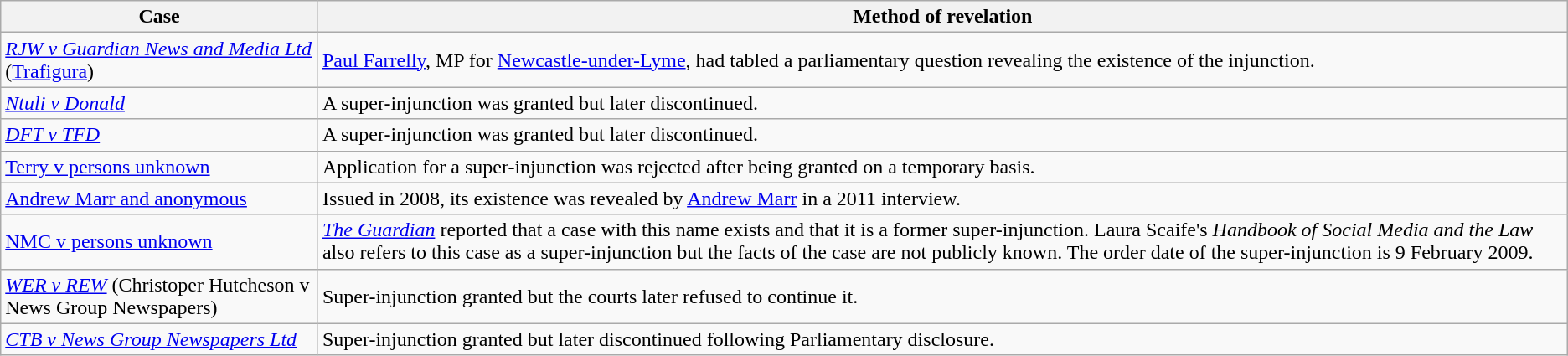<table class="wikitable">
<tr>
<th>Case</th>
<th>Method of revelation</th>
</tr>
<tr>
<td><em><a href='#'>RJW v Guardian News and Media Ltd</a></em> (<a href='#'>Trafigura</a>)</td>
<td><a href='#'>Paul Farrelly</a>, MP for <a href='#'>Newcastle-under-Lyme</a>, had tabled a parliamentary question revealing the existence of the injunction.</td>
</tr>
<tr>
<td><em><a href='#'>Ntuli v Donald</a></em></td>
<td>A super-injunction was granted but later discontinued.</td>
</tr>
<tr>
<td><em><a href='#'>DFT v TFD</a></em></td>
<td>A super-injunction was granted but later discontinued.</td>
</tr>
<tr>
<td><a href='#'>Terry v persons unknown</a></td>
<td>Application for a super-injunction was rejected after being granted on a temporary basis.</td>
</tr>
<tr>
<td><a href='#'>Andrew Marr and anonymous</a></td>
<td>Issued in 2008, its existence was revealed by <a href='#'>Andrew Marr</a> in a 2011 interview.</td>
</tr>
<tr>
<td><a href='#'>NMC v persons unknown</a></td>
<td><em><a href='#'>The Guardian</a></em> reported that a case with this name exists and that it is a former super-injunction. Laura Scaife's <em>Handbook of Social Media and the Law</em> also refers to this case as a super-injunction but the facts of the case are not publicly known. The order date of the super-injunction is 9 February 2009.</td>
</tr>
<tr>
<td><em><a href='#'>WER v REW</a></em> (Christoper Hutcheson v News Group Newspapers)</td>
<td>Super-injunction granted but the courts later refused to continue it.</td>
</tr>
<tr>
<td><em><a href='#'>CTB v News Group Newspapers Ltd</a></em></td>
<td>Super-injunction granted but later discontinued following Parliamentary disclosure.</td>
</tr>
</table>
